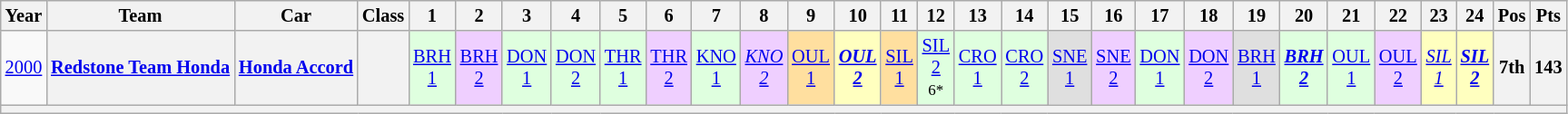<table class="wikitable" style="text-align:center; font-size:85%">
<tr>
<th>Year</th>
<th>Team</th>
<th>Car</th>
<th>Class</th>
<th>1</th>
<th>2</th>
<th>3</th>
<th>4</th>
<th>5</th>
<th>6</th>
<th>7</th>
<th>8</th>
<th>9</th>
<th>10</th>
<th>11</th>
<th>12</th>
<th>13</th>
<th>14</th>
<th>15</th>
<th>16</th>
<th>17</th>
<th>18</th>
<th>19</th>
<th>20</th>
<th>21</th>
<th>22</th>
<th>23</th>
<th>24</th>
<th>Pos</th>
<th>Pts</th>
</tr>
<tr>
<td><a href='#'>2000</a></td>
<th nowrap><a href='#'>Redstone Team Honda</a></th>
<th nowrap><a href='#'>Honda Accord</a></th>
<th><span></span></th>
<td style="background:#DFFFDF;"><a href='#'>BRH<br>1</a><br></td>
<td style="background:#EFCFFF;"><a href='#'>BRH<br>2</a><br></td>
<td style="background:#DFFFDF;"><a href='#'>DON<br>1</a><br></td>
<td style="background:#DFFFDF;"><a href='#'>DON<br>2</a><br></td>
<td style="background:#DFFFDF;"><a href='#'>THR<br>1</a><br></td>
<td style="background:#EFCFFF;"><a href='#'>THR<br>2</a><br></td>
<td style="background:#DFFFDF;"><a href='#'>KNO<br>1</a><br></td>
<td style="background:#EFCFFF;"><em><a href='#'>KNO<br>2</a></em><br></td>
<td style="background:#FFDF9F;"><a href='#'>OUL<br>1</a><br></td>
<td style="background:#FFFFBF;"><strong><em><a href='#'>OUL<br>2</a></em></strong><br></td>
<td style="background:#FFDF9F;"><a href='#'>SIL<br>1</a><br></td>
<td style="background:#DFFFDF;"><a href='#'>SIL<br>2</a><br><small>6*</small></td>
<td style="background:#DFFFDF;"><a href='#'>CRO<br>1</a><br></td>
<td style="background:#DFFFDF;"><a href='#'>CRO<br>2</a><br></td>
<td style="background:#DFDFDF;"><a href='#'>SNE<br>1</a><br></td>
<td style="background:#EFCFFF;"><a href='#'>SNE<br>2</a><br></td>
<td style="background:#DFFFDF;"><a href='#'>DON<br>1</a><br></td>
<td style="background:#EFCFFF;"><a href='#'>DON<br>2</a><br></td>
<td style="background:#DFDFDF;"><a href='#'>BRH<br>1</a><br></td>
<td style="background:#DFFFDF;"><strong><em><a href='#'>BRH<br>2</a></em></strong><br></td>
<td style="background:#DFFFDF;"><a href='#'>OUL<br>1</a><br></td>
<td style="background:#EFCFFF;"><a href='#'>OUL<br>2</a><br></td>
<td style="background:#FFFFBF;"><em><a href='#'>SIL<br>1</a></em><br></td>
<td style="background:#FFFFBF;"><strong><em><a href='#'>SIL<br>2</a></em></strong><br></td>
<th>7th</th>
<th>143</th>
</tr>
<tr>
<th colspan="30"></th>
</tr>
</table>
